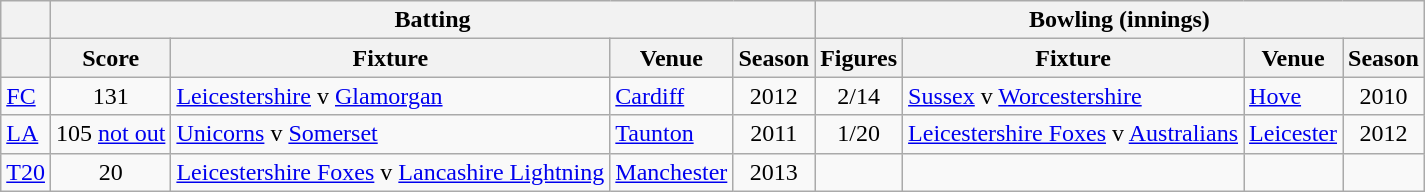<table class=wikitable>
<tr>
<th rowspan="1"></th>
<th colspan="4" rowspan="1">Batting</th>
<th colspan="4" rowspan="1">Bowling (innings)</th>
</tr>
<tr>
<th></th>
<th>Score</th>
<th>Fixture</th>
<th>Venue</th>
<th>Season</th>
<th>Figures</th>
<th>Fixture</th>
<th>Venue</th>
<th>Season</th>
</tr>
<tr>
<td><a href='#'>FC</a></td>
<td align="center">131</td>
<td><a href='#'>Leicestershire</a> v <a href='#'>Glamorgan</a></td>
<td><a href='#'>Cardiff</a></td>
<td align="center">2012</td>
<td align="center">2/14</td>
<td><a href='#'>Sussex</a> v <a href='#'>Worcestershire</a></td>
<td><a href='#'>Hove</a></td>
<td align="center">2010</td>
</tr>
<tr>
<td><a href='#'>LA</a></td>
<td align="center">105 <a href='#'>not out</a></td>
<td><a href='#'>Unicorns</a> v <a href='#'>Somerset</a></td>
<td><a href='#'>Taunton</a></td>
<td align="center">2011</td>
<td align="center">1/20</td>
<td><a href='#'>Leicestershire Foxes</a> v <a href='#'>Australians</a></td>
<td><a href='#'>Leicester</a></td>
<td align="center">2012</td>
</tr>
<tr>
<td><a href='#'>T20</a></td>
<td align="center">20</td>
<td><a href='#'>Leicestershire Foxes</a> v <a href='#'>Lancashire Lightning</a></td>
<td><a href='#'>Manchester</a></td>
<td align="center">2013</td>
<td align="center"></td>
<td></td>
<td></td>
<td align="center"></td>
</tr>
</table>
